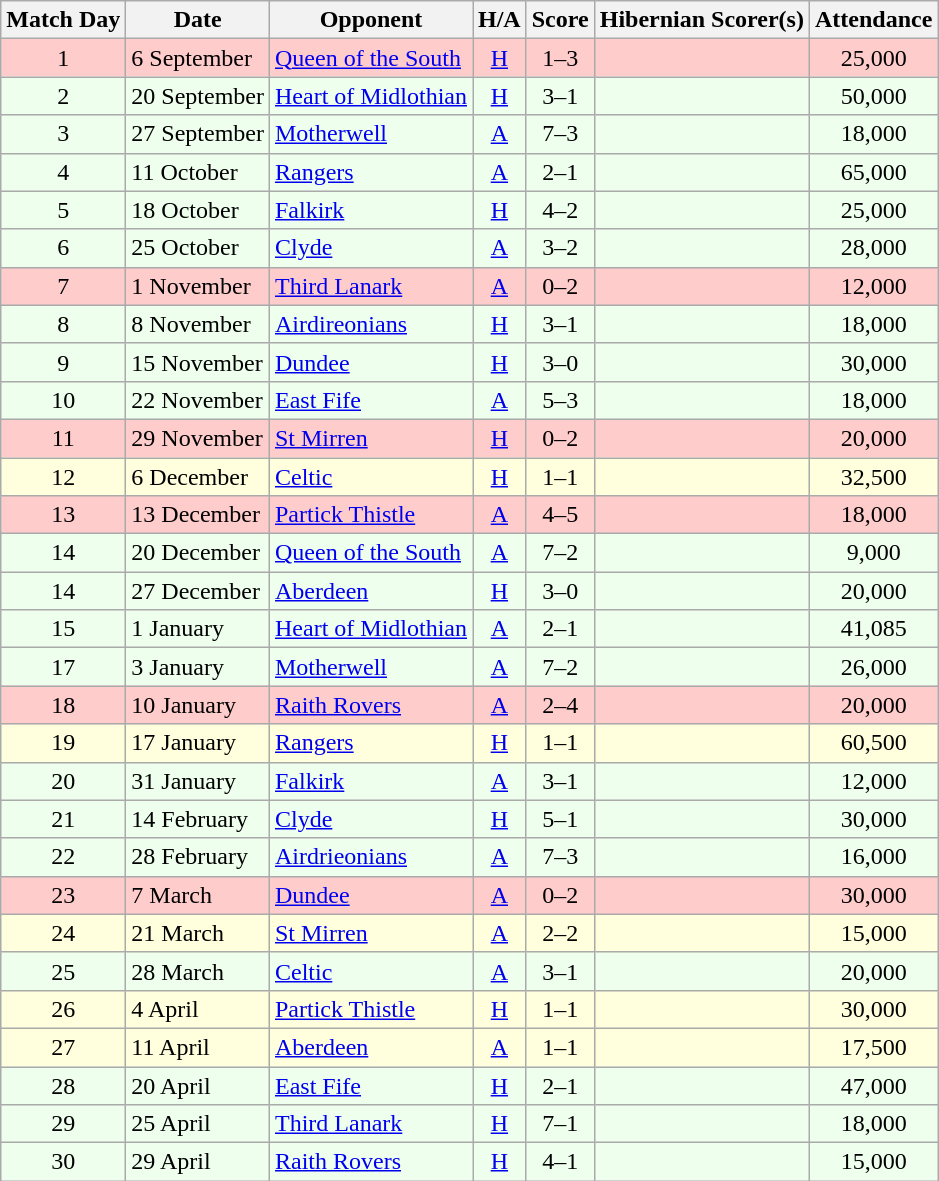<table class="wikitable" style="text-align:center">
<tr>
<th>Match Day</th>
<th>Date</th>
<th>Opponent</th>
<th>H/A</th>
<th>Score</th>
<th>Hibernian Scorer(s)</th>
<th>Attendance</th>
</tr>
<tr bgcolor=#FFCCCC>
<td>1</td>
<td align=left>6 September</td>
<td align=left><a href='#'>Queen of the South</a></td>
<td><a href='#'>H</a></td>
<td>1–3</td>
<td align=left></td>
<td>25,000</td>
</tr>
<tr bgcolor=#EEFFEE>
<td>2</td>
<td align=left>20 September</td>
<td align=left><a href='#'>Heart of Midlothian</a></td>
<td><a href='#'>H</a></td>
<td>3–1</td>
<td align=left></td>
<td>50,000</td>
</tr>
<tr bgcolor=#EEFFEE>
<td>3</td>
<td align=left>27 September</td>
<td align=left><a href='#'>Motherwell</a></td>
<td><a href='#'>A</a></td>
<td>7–3</td>
<td align=left></td>
<td>18,000</td>
</tr>
<tr bgcolor=#EEFFEE>
<td>4</td>
<td align=left>11 October</td>
<td align=left><a href='#'>Rangers</a></td>
<td><a href='#'>A</a></td>
<td>2–1</td>
<td align=left></td>
<td>65,000</td>
</tr>
<tr bgcolor=#EEFFEE>
<td>5</td>
<td align=left>18 October</td>
<td align=left><a href='#'>Falkirk</a></td>
<td><a href='#'>H</a></td>
<td>4–2</td>
<td align=left></td>
<td>25,000</td>
</tr>
<tr bgcolor=#EEFFEE>
<td>6</td>
<td align=left>25 October</td>
<td align=left><a href='#'>Clyde</a></td>
<td><a href='#'>A</a></td>
<td>3–2</td>
<td align=left></td>
<td>28,000</td>
</tr>
<tr bgcolor=#FFCCCC>
<td>7</td>
<td align=left>1 November</td>
<td align=left><a href='#'>Third Lanark</a></td>
<td><a href='#'>A</a></td>
<td>0–2</td>
<td align=left></td>
<td>12,000</td>
</tr>
<tr bgcolor=#EEFFEE>
<td>8</td>
<td align=left>8 November</td>
<td align=left><a href='#'>Airdireonians</a></td>
<td><a href='#'>H</a></td>
<td>3–1</td>
<td align=left></td>
<td>18,000</td>
</tr>
<tr bgcolor=#EEFFEE>
<td>9</td>
<td align=left>15 November</td>
<td align=left><a href='#'>Dundee</a></td>
<td><a href='#'>H</a></td>
<td>3–0</td>
<td align=left></td>
<td>30,000</td>
</tr>
<tr bgcolor=#EEFFEE>
<td>10</td>
<td align=left>22 November</td>
<td align=left><a href='#'>East Fife</a></td>
<td><a href='#'>A</a></td>
<td>5–3</td>
<td align=left></td>
<td>18,000</td>
</tr>
<tr bgcolor=#FFCCCC>
<td>11</td>
<td align=left>29 November</td>
<td align=left><a href='#'>St Mirren</a></td>
<td><a href='#'>H</a></td>
<td>0–2</td>
<td align=left></td>
<td>20,000</td>
</tr>
<tr bgcolor=#FFFFDD>
<td>12</td>
<td align=left>6 December</td>
<td align=left><a href='#'>Celtic</a></td>
<td><a href='#'>H</a></td>
<td>1–1</td>
<td align=left></td>
<td>32,500</td>
</tr>
<tr bgcolor=#FFCCCC>
<td>13</td>
<td align=left>13 December</td>
<td align=left><a href='#'>Partick Thistle</a></td>
<td><a href='#'>A</a></td>
<td>4–5</td>
<td align=left></td>
<td>18,000</td>
</tr>
<tr bgcolor=#EEFFEE>
<td>14</td>
<td align=left>20 December</td>
<td align=left><a href='#'>Queen of the South</a></td>
<td><a href='#'>A</a></td>
<td>7–2</td>
<td align=left></td>
<td>9,000</td>
</tr>
<tr bgcolor=#EEFFEE>
<td>14</td>
<td align=left>27 December</td>
<td align=left><a href='#'>Aberdeen</a></td>
<td><a href='#'>H</a></td>
<td>3–0</td>
<td align=left></td>
<td>20,000</td>
</tr>
<tr bgcolor=#EEFFEE>
<td>15</td>
<td align=left>1 January</td>
<td align=left><a href='#'>Heart of Midlothian</a></td>
<td><a href='#'>A</a></td>
<td>2–1</td>
<td align=left></td>
<td>41,085</td>
</tr>
<tr bgcolor=#EEFFEE>
<td>17</td>
<td align=left>3 January</td>
<td align=left><a href='#'>Motherwell</a></td>
<td><a href='#'>A</a></td>
<td>7–2</td>
<td align=left></td>
<td>26,000</td>
</tr>
<tr bgcolor=#FFCCCC>
<td>18</td>
<td align=left>10 January</td>
<td align=left><a href='#'>Raith Rovers</a></td>
<td><a href='#'>A</a></td>
<td>2–4</td>
<td align=left></td>
<td>20,000</td>
</tr>
<tr bgcolor=#FFFFDD>
<td>19</td>
<td align=left>17 January</td>
<td align=left><a href='#'>Rangers</a></td>
<td><a href='#'>H</a></td>
<td>1–1</td>
<td align=left></td>
<td>60,500</td>
</tr>
<tr bgcolor=#EEFFEE>
<td>20</td>
<td align=left>31 January</td>
<td align=left><a href='#'>Falkirk</a></td>
<td><a href='#'>A</a></td>
<td>3–1</td>
<td align=left></td>
<td>12,000</td>
</tr>
<tr bgcolor=#EEFFEE>
<td>21</td>
<td align=left>14 February</td>
<td align=left><a href='#'>Clyde</a></td>
<td><a href='#'>H</a></td>
<td>5–1</td>
<td align=left></td>
<td>30,000</td>
</tr>
<tr bgcolor=#EEFFEE>
<td>22</td>
<td align=left>28 February</td>
<td align=left><a href='#'>Airdrieonians</a></td>
<td><a href='#'>A</a></td>
<td>7–3</td>
<td align=left></td>
<td>16,000</td>
</tr>
<tr bgcolor=#FFCCCC>
<td>23</td>
<td align=left>7 March</td>
<td align=left><a href='#'>Dundee</a></td>
<td><a href='#'>A</a></td>
<td>0–2</td>
<td align=left></td>
<td>30,000</td>
</tr>
<tr bgcolor=#FFFFDD>
<td>24</td>
<td align=left>21 March</td>
<td align=left><a href='#'>St Mirren</a></td>
<td><a href='#'>A</a></td>
<td>2–2</td>
<td align=left></td>
<td>15,000</td>
</tr>
<tr bgcolor=#EEFFEE>
<td>25</td>
<td align=left>28 March</td>
<td align=left><a href='#'>Celtic</a></td>
<td><a href='#'>A</a></td>
<td>3–1</td>
<td align=left></td>
<td>20,000</td>
</tr>
<tr bgcolor=#FFFFDD>
<td>26</td>
<td align=left>4 April</td>
<td align=left><a href='#'>Partick Thistle</a></td>
<td><a href='#'>H</a></td>
<td>1–1</td>
<td align=left></td>
<td>30,000</td>
</tr>
<tr bgcolor=#FFFFDD>
<td>27</td>
<td align=left>11 April</td>
<td align=left><a href='#'>Aberdeen</a></td>
<td><a href='#'>A</a></td>
<td>1–1</td>
<td align=left></td>
<td>17,500</td>
</tr>
<tr bgcolor=#EEFFEE>
<td>28</td>
<td align=left>20 April</td>
<td align=left><a href='#'>East Fife</a></td>
<td><a href='#'>H</a></td>
<td>2–1</td>
<td align=left></td>
<td>47,000</td>
</tr>
<tr bgcolor=#EEFFEE>
<td>29</td>
<td align=left>25 April</td>
<td align=left><a href='#'>Third Lanark</a></td>
<td><a href='#'>H</a></td>
<td>7–1</td>
<td align=left></td>
<td>18,000</td>
</tr>
<tr bgcolor=#EEFFEE>
<td>30</td>
<td align=left>29 April</td>
<td align=left><a href='#'>Raith Rovers</a></td>
<td><a href='#'>H</a></td>
<td>4–1</td>
<td align=left></td>
<td>15,000</td>
</tr>
</table>
